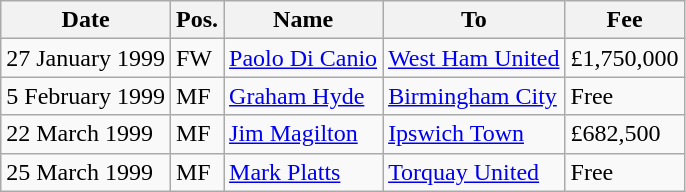<table class="wikitable">
<tr>
<th>Date</th>
<th>Pos.</th>
<th>Name</th>
<th>To</th>
<th>Fee</th>
</tr>
<tr>
<td>27 January 1999</td>
<td>FW</td>
<td><a href='#'>Paolo Di Canio</a></td>
<td><a href='#'>West Ham United</a></td>
<td>£1,750,000</td>
</tr>
<tr>
<td>5 February 1999</td>
<td>MF</td>
<td><a href='#'>Graham Hyde</a></td>
<td><a href='#'>Birmingham City</a></td>
<td>Free</td>
</tr>
<tr>
<td>22 March 1999</td>
<td>MF</td>
<td><a href='#'>Jim Magilton</a></td>
<td><a href='#'>Ipswich Town</a></td>
<td>£682,500</td>
</tr>
<tr>
<td>25 March 1999</td>
<td>MF</td>
<td><a href='#'>Mark Platts</a></td>
<td><a href='#'>Torquay United</a></td>
<td>Free</td>
</tr>
</table>
